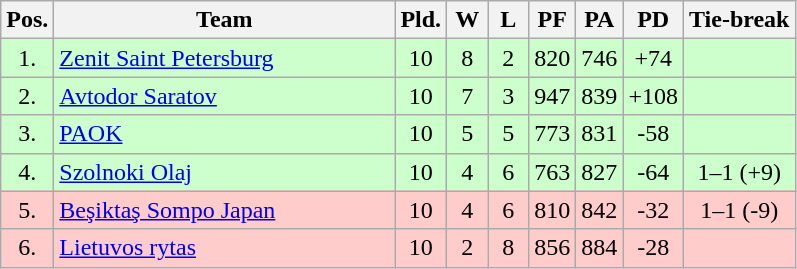<table class="wikitable" style="text-align:center">
<tr>
<th width=15>Pos.</th>
<th width=220>Team</th>
<th width=20>Pld.</th>
<th width=20>W</th>
<th width=20>L</th>
<th width=20>PF</th>
<th width=20>PA</th>
<th width=20>PD</th>
<th>Tie-break</th>
</tr>
<tr style="background:#ccffcc;">
<td>1.</td>
<td align=left> <a href='#'>Zenit Saint Petersburg</a></td>
<td>10</td>
<td>8</td>
<td>2</td>
<td>820</td>
<td>746</td>
<td>+74</td>
<td></td>
</tr>
<tr style="background:#ccffcc;">
<td>2.</td>
<td align=left> <a href='#'>Avtodor Saratov</a></td>
<td>10</td>
<td>7</td>
<td>3</td>
<td>947</td>
<td>839</td>
<td>+108</td>
<td></td>
</tr>
<tr style="background:#ccffcc;">
<td>3.</td>
<td align=left> <a href='#'>PAOK</a></td>
<td>10</td>
<td>5</td>
<td>5</td>
<td>773</td>
<td>831</td>
<td>-58</td>
<td></td>
</tr>
<tr style="background:#ccffcc;">
<td>4.</td>
<td align=left> <a href='#'>Szolnoki Olaj</a></td>
<td>10</td>
<td>4</td>
<td>6</td>
<td>763</td>
<td>827</td>
<td>-64</td>
<td>1–1 (+9)</td>
</tr>
<tr style="background:#ffcccc;">
<td>5.</td>
<td align=left> <a href='#'>Beşiktaş Sompo Japan</a></td>
<td>10</td>
<td>4</td>
<td>6</td>
<td>810</td>
<td>842</td>
<td>-32</td>
<td>1–1 (-9)</td>
</tr>
<tr style="background:#ffcccc;">
<td>6.</td>
<td align=left> <a href='#'>Lietuvos rytas</a></td>
<td>10</td>
<td>2</td>
<td>8</td>
<td>856</td>
<td>884</td>
<td>-28</td>
<td></td>
</tr>
</table>
